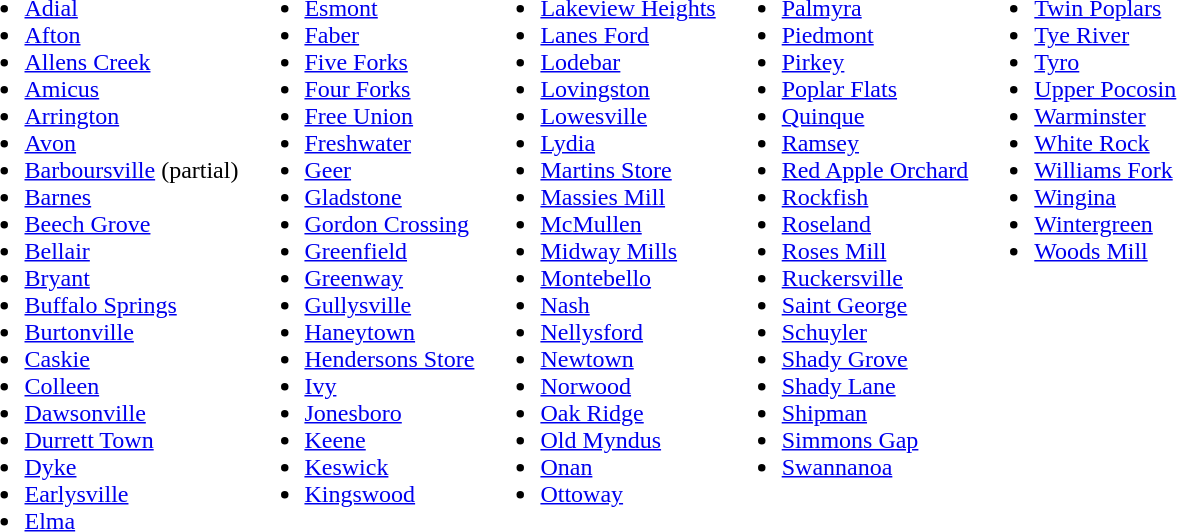<table>
<tr valign="top">
<td><br><ul><li><a href='#'>Adial</a></li><li><a href='#'>Afton</a></li><li><a href='#'>Allens Creek</a></li><li><a href='#'>Amicus</a></li><li><a href='#'>Arrington</a></li><li><a href='#'>Avon</a></li><li><a href='#'>Barboursville</a> (partial)</li><li><a href='#'>Barnes</a></li><li><a href='#'>Beech Grove</a></li><li><a href='#'>Bellair</a></li><li><a href='#'>Bryant</a></li><li><a href='#'>Buffalo Springs</a></li><li><a href='#'>Burtonville</a></li><li><a href='#'>Caskie</a></li><li><a href='#'>Colleen</a></li><li><a href='#'>Dawsonville</a></li><li><a href='#'>Durrett Town</a></li><li><a href='#'>Dyke</a></li><li><a href='#'>Earlysville</a></li><li><a href='#'>Elma</a></li></ul></td>
<td><br><ul><li><a href='#'>Esmont</a></li><li><a href='#'>Faber</a></li><li><a href='#'>Five Forks</a></li><li><a href='#'>Four Forks</a></li><li><a href='#'>Free Union</a></li><li><a href='#'>Freshwater</a></li><li><a href='#'>Geer</a></li><li><a href='#'>Gladstone</a></li><li><a href='#'>Gordon Crossing</a></li><li><a href='#'>Greenfield</a></li><li><a href='#'>Greenway</a></li><li><a href='#'>Gullysville</a></li><li><a href='#'>Haneytown</a></li><li><a href='#'>Hendersons Store</a></li><li><a href='#'>Ivy</a></li><li><a href='#'>Jonesboro</a></li><li><a href='#'>Keene</a></li><li><a href='#'>Keswick</a></li><li><a href='#'>Kingswood</a></li></ul></td>
<td><br><ul><li><a href='#'>Lakeview Heights</a></li><li><a href='#'>Lanes Ford</a></li><li><a href='#'>Lodebar</a></li><li><a href='#'>Lovingston</a></li><li><a href='#'>Lowesville</a></li><li><a href='#'>Lydia</a></li><li><a href='#'>Martins Store</a></li><li><a href='#'>Massies Mill</a></li><li><a href='#'>McMullen</a></li><li><a href='#'>Midway Mills</a></li><li><a href='#'>Montebello</a></li><li><a href='#'>Nash</a></li><li><a href='#'>Nellysford</a></li><li><a href='#'>Newtown</a></li><li><a href='#'>Norwood</a></li><li><a href='#'>Oak Ridge</a></li><li><a href='#'>Old Myndus</a></li><li><a href='#'>Onan</a></li><li><a href='#'>Ottoway</a></li></ul></td>
<td><br><ul><li><a href='#'>Palmyra</a></li><li><a href='#'>Piedmont</a></li><li><a href='#'>Pirkey</a></li><li><a href='#'>Poplar Flats</a></li><li><a href='#'>Quinque</a></li><li><a href='#'>Ramsey</a></li><li><a href='#'>Red Apple Orchard</a></li><li><a href='#'>Rockfish</a></li><li><a href='#'>Roseland</a></li><li><a href='#'>Roses Mill</a></li><li><a href='#'>Ruckersville</a></li><li><a href='#'>Saint George</a></li><li><a href='#'>Schuyler</a></li><li><a href='#'>Shady Grove</a></li><li><a href='#'>Shady Lane</a></li><li><a href='#'>Shipman</a></li><li><a href='#'>Simmons Gap</a></li><li><a href='#'>Swannanoa</a></li></ul></td>
<td><br><ul><li><a href='#'>Twin Poplars</a></li><li><a href='#'>Tye River</a></li><li><a href='#'>Tyro</a></li><li><a href='#'>Upper Pocosin</a></li><li><a href='#'>Warminster</a></li><li><a href='#'>White Rock</a></li><li><a href='#'>Williams Fork</a></li><li><a href='#'>Wingina</a></li><li><a href='#'>Wintergreen</a></li><li><a href='#'>Woods Mill</a></li></ul></td>
</tr>
</table>
